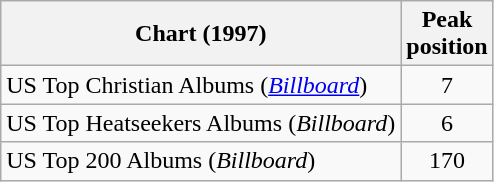<table class="wikitable">
<tr>
<th>Chart (1997)</th>
<th>Peak<br>position</th>
</tr>
<tr>
<td>US Top Christian Albums (<em><a href='#'>Billboard</a></em>)</td>
<td style="text-align:center;">7</td>
</tr>
<tr>
<td>US Top Heatseekers Albums (<em>Billboard</em>)</td>
<td style="text-align:center;">6</td>
</tr>
<tr>
<td>US Top 200 Albums (<em>Billboard</em>)</td>
<td style="text-align:center;">170</td>
</tr>
</table>
